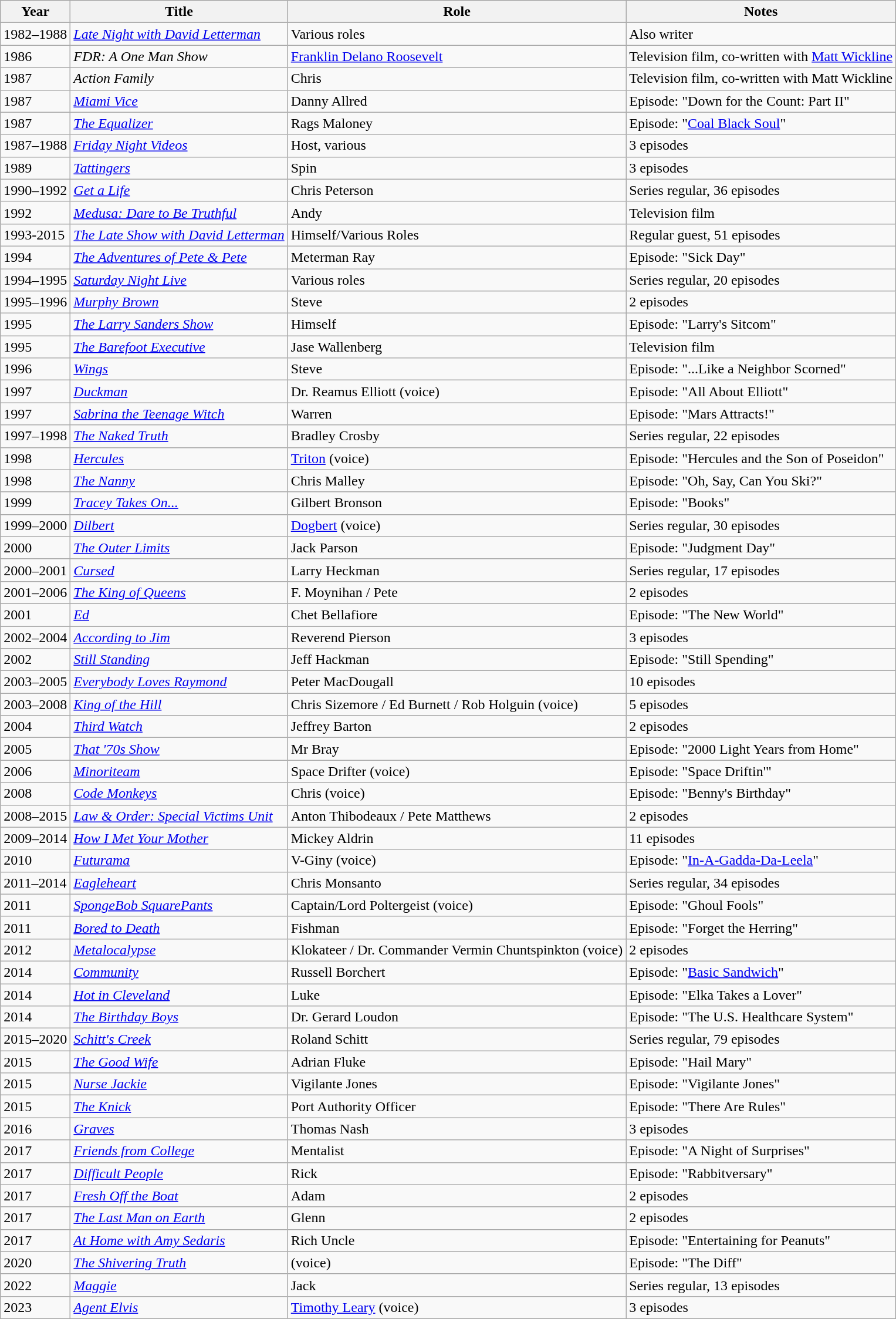<table class="wikitable sortable">
<tr>
<th>Year</th>
<th>Title</th>
<th>Role</th>
<th>Notes</th>
</tr>
<tr>
<td>1982–1988</td>
<td><em><a href='#'>Late Night with David Letterman</a></em></td>
<td>Various roles</td>
<td>Also writer</td>
</tr>
<tr>
<td>1986</td>
<td><em>FDR: A One Man Show</em></td>
<td><a href='#'>Franklin Delano Roosevelt</a></td>
<td>Television film, co-written with <a href='#'>Matt Wickline</a></td>
</tr>
<tr>
<td>1987</td>
<td><em>Action Family</em></td>
<td>Chris</td>
<td>Television film, co-written with Matt Wickline</td>
</tr>
<tr>
<td>1987</td>
<td><em><a href='#'>Miami Vice</a></em></td>
<td>Danny Allred</td>
<td>Episode: "Down for the Count: Part II"</td>
</tr>
<tr>
<td>1987</td>
<td><em><a href='#'>The Equalizer</a></em></td>
<td>Rags Maloney</td>
<td>Episode: "<a href='#'>Coal Black Soul</a>"</td>
</tr>
<tr>
<td>1987–1988</td>
<td><em><a href='#'>Friday Night Videos</a></em></td>
<td>Host, various</td>
<td>3 episodes</td>
</tr>
<tr>
<td>1989</td>
<td><em><a href='#'>Tattingers</a></em></td>
<td>Spin</td>
<td>3 episodes</td>
</tr>
<tr>
<td>1990–1992</td>
<td><em><a href='#'>Get a Life</a></em></td>
<td>Chris Peterson</td>
<td>Series regular, 36 episodes</td>
</tr>
<tr>
<td>1992</td>
<td><em><a href='#'>Medusa: Dare to Be Truthful</a></em></td>
<td>Andy</td>
<td>Television film</td>
</tr>
<tr>
<td>1993-2015</td>
<td><em><a href='#'>The Late Show with David Letterman</a></em></td>
<td>Himself/Various Roles</td>
<td>Regular guest, 51 episodes</td>
</tr>
<tr>
<td>1994</td>
<td><em><a href='#'>The Adventures of Pete & Pete</a></em></td>
<td>Meterman Ray</td>
<td>Episode: "Sick Day"</td>
</tr>
<tr>
<td>1994–1995</td>
<td><em><a href='#'>Saturday Night Live</a></em></td>
<td>Various roles</td>
<td>Series regular, 20 episodes</td>
</tr>
<tr>
<td>1995–1996</td>
<td><em><a href='#'>Murphy Brown</a></em></td>
<td>Steve</td>
<td>2 episodes</td>
</tr>
<tr>
<td>1995</td>
<td><em><a href='#'>The Larry Sanders Show</a></em></td>
<td>Himself</td>
<td>Episode: "Larry's Sitcom"</td>
</tr>
<tr>
<td>1995</td>
<td><em><a href='#'>The Barefoot Executive</a></em></td>
<td>Jase Wallenberg</td>
<td>Television film</td>
</tr>
<tr>
<td>1996</td>
<td><em><a href='#'>Wings</a></em></td>
<td>Steve</td>
<td>Episode: "...Like a Neighbor Scorned"</td>
</tr>
<tr>
<td>1997</td>
<td><em><a href='#'>Duckman</a></em></td>
<td>Dr. Reamus Elliott (voice)</td>
<td>Episode: "All About Elliott"</td>
</tr>
<tr>
<td>1997</td>
<td><em><a href='#'>Sabrina the Teenage Witch</a></em></td>
<td>Warren</td>
<td>Episode: "Mars Attracts!"</td>
</tr>
<tr>
<td>1997–1998</td>
<td><em><a href='#'>The Naked Truth</a></em></td>
<td>Bradley Crosby</td>
<td>Series regular, 22 episodes</td>
</tr>
<tr>
<td>1998</td>
<td><em><a href='#'>Hercules</a></em></td>
<td><a href='#'>Triton</a> (voice)</td>
<td>Episode: "Hercules and the Son of Poseidon"</td>
</tr>
<tr>
<td>1998</td>
<td><em><a href='#'>The Nanny</a></em></td>
<td>Chris Malley</td>
<td>Episode: "Oh, Say, Can You Ski?"</td>
</tr>
<tr>
<td>1999</td>
<td><em><a href='#'>Tracey Takes On...</a></em></td>
<td>Gilbert Bronson</td>
<td>Episode: "Books"</td>
</tr>
<tr>
<td>1999–2000</td>
<td><em><a href='#'>Dilbert</a></em></td>
<td><a href='#'>Dogbert</a> (voice)</td>
<td>Series regular, 30 episodes</td>
</tr>
<tr>
<td>2000</td>
<td><em><a href='#'>The Outer Limits</a></em></td>
<td>Jack Parson</td>
<td>Episode: "Judgment Day"</td>
</tr>
<tr>
<td>2000–2001</td>
<td><em><a href='#'>Cursed</a></em></td>
<td>Larry Heckman</td>
<td>Series regular, 17 episodes</td>
</tr>
<tr>
<td>2001–2006</td>
<td><em><a href='#'>The King of Queens</a></em></td>
<td>F. Moynihan / Pete</td>
<td>2 episodes</td>
</tr>
<tr>
<td>2001</td>
<td><em><a href='#'>Ed</a></em></td>
<td>Chet Bellafiore</td>
<td>Episode: "The New World"</td>
</tr>
<tr>
<td>2002–2004</td>
<td><em><a href='#'>According to Jim</a></em></td>
<td>Reverend Pierson</td>
<td>3 episodes</td>
</tr>
<tr>
<td>2002</td>
<td><em><a href='#'>Still Standing</a></em></td>
<td>Jeff Hackman</td>
<td>Episode: "Still Spending"</td>
</tr>
<tr>
<td>2003–2005</td>
<td><em><a href='#'>Everybody Loves Raymond</a></em></td>
<td>Peter MacDougall</td>
<td>10 episodes</td>
</tr>
<tr>
<td>2003–2008</td>
<td><em><a href='#'>King of the Hill</a></em></td>
<td>Chris Sizemore / Ed Burnett / Rob Holguin (voice)</td>
<td>5 episodes</td>
</tr>
<tr>
<td>2004</td>
<td><em><a href='#'>Third Watch</a></em></td>
<td>Jeffrey Barton</td>
<td>2 episodes</td>
</tr>
<tr>
<td>2005</td>
<td><em><a href='#'>That '70s Show</a></em></td>
<td>Mr Bray</td>
<td>Episode: "2000 Light Years from Home"</td>
</tr>
<tr>
<td>2006</td>
<td><em><a href='#'>Minoriteam</a></em></td>
<td>Space Drifter (voice)</td>
<td>Episode: "Space Driftin'"</td>
</tr>
<tr>
<td>2008</td>
<td><em><a href='#'>Code Monkeys</a></em></td>
<td>Chris (voice)</td>
<td>Episode: "Benny's Birthday"</td>
</tr>
<tr>
<td>2008–2015</td>
<td><em><a href='#'>Law & Order: Special Victims Unit</a></em></td>
<td>Anton Thibodeaux / Pete Matthews</td>
<td>2 episodes</td>
</tr>
<tr>
<td>2009–2014</td>
<td><em><a href='#'>How I Met Your Mother</a></em></td>
<td>Mickey Aldrin</td>
<td>11 episodes</td>
</tr>
<tr>
<td>2010</td>
<td><em><a href='#'>Futurama</a></em></td>
<td>V-Giny (voice)</td>
<td>Episode: "<a href='#'>In-A-Gadda-Da-Leela</a>"</td>
</tr>
<tr>
<td>2011–2014</td>
<td><em><a href='#'>Eagleheart</a></em></td>
<td>Chris Monsanto</td>
<td>Series regular, 34 episodes</td>
</tr>
<tr>
<td>2011</td>
<td><em><a href='#'>SpongeBob SquarePants</a></em></td>
<td>Captain/Lord Poltergeist (voice)</td>
<td>Episode: "Ghoul Fools"</td>
</tr>
<tr>
<td>2011</td>
<td><em><a href='#'>Bored to Death</a></em></td>
<td>Fishman</td>
<td>Episode: "Forget the Herring"</td>
</tr>
<tr>
<td>2012</td>
<td><em><a href='#'>Metalocalypse</a></em></td>
<td>Klokateer / Dr. Commander Vermin Chuntspinkton (voice)</td>
<td>2 episodes</td>
</tr>
<tr>
<td>2014</td>
<td><em><a href='#'>Community</a></em></td>
<td>Russell Borchert</td>
<td>Episode: "<a href='#'>Basic Sandwich</a>"</td>
</tr>
<tr>
<td>2014</td>
<td><em><a href='#'>Hot in Cleveland</a></em></td>
<td>Luke</td>
<td>Episode: "Elka Takes a Lover"</td>
</tr>
<tr>
<td>2014</td>
<td><em><a href='#'>The Birthday Boys</a></em></td>
<td>Dr. Gerard Loudon</td>
<td>Episode: "The U.S. Healthcare System"</td>
</tr>
<tr>
<td>2015–2020</td>
<td><em><a href='#'>Schitt's Creek</a></em></td>
<td>Roland Schitt</td>
<td>Series regular, 79 episodes</td>
</tr>
<tr>
<td>2015</td>
<td><em><a href='#'>The Good Wife</a></em></td>
<td>Adrian Fluke</td>
<td>Episode: "Hail Mary"</td>
</tr>
<tr>
<td>2015</td>
<td><em><a href='#'>Nurse Jackie</a></em></td>
<td>Vigilante Jones</td>
<td>Episode: "Vigilante Jones"</td>
</tr>
<tr>
<td>2015</td>
<td><em><a href='#'>The Knick</a></em></td>
<td>Port Authority Officer</td>
<td>Episode: "There Are Rules"</td>
</tr>
<tr>
<td>2016</td>
<td><em><a href='#'>Graves</a></em></td>
<td>Thomas Nash</td>
<td>3 episodes</td>
</tr>
<tr>
<td>2017</td>
<td><em><a href='#'>Friends from College</a></em></td>
<td>Mentalist</td>
<td>Episode: "A Night of Surprises"</td>
</tr>
<tr>
<td>2017</td>
<td><em><a href='#'>Difficult People</a></em></td>
<td>Rick</td>
<td>Episode: "Rabbitversary"</td>
</tr>
<tr>
<td>2017</td>
<td><em><a href='#'>Fresh Off the Boat</a></em></td>
<td>Adam</td>
<td>2 episodes</td>
</tr>
<tr>
<td>2017</td>
<td><em><a href='#'>The Last Man on Earth</a></em></td>
<td>Glenn</td>
<td>2 episodes</td>
</tr>
<tr>
<td>2017</td>
<td><em><a href='#'>At Home with Amy Sedaris</a></em></td>
<td>Rich Uncle</td>
<td>Episode: "Entertaining for Peanuts"</td>
</tr>
<tr>
<td>2020</td>
<td><em><a href='#'>The Shivering Truth</a></em></td>
<td>(voice)</td>
<td>Episode: "The Diff"</td>
</tr>
<tr>
<td>2022</td>
<td><em><a href='#'>Maggie</a></em></td>
<td>Jack</td>
<td>Series regular, 13 episodes</td>
</tr>
<tr>
<td>2023</td>
<td><em><a href='#'>Agent Elvis</a></em></td>
<td><a href='#'>Timothy Leary</a> (voice)</td>
<td>3 episodes</td>
</tr>
</table>
